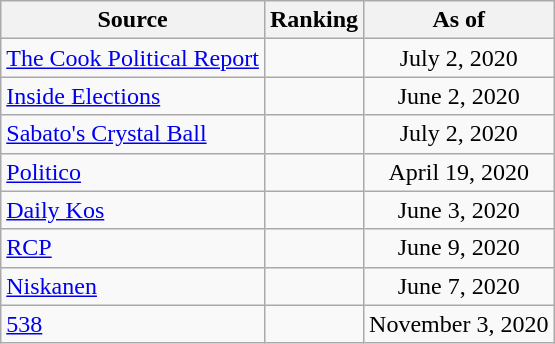<table class="wikitable" style="text-align:center">
<tr>
<th>Source</th>
<th>Ranking</th>
<th>As of</th>
</tr>
<tr>
<td align=left><a href='#'>The Cook Political Report</a></td>
<td></td>
<td>July 2, 2020</td>
</tr>
<tr>
<td align=left><a href='#'>Inside Elections</a></td>
<td></td>
<td>June 2, 2020</td>
</tr>
<tr>
<td align=left><a href='#'>Sabato's Crystal Ball</a></td>
<td></td>
<td>July 2, 2020</td>
</tr>
<tr>
<td align="left"><a href='#'>Politico</a></td>
<td></td>
<td>April 19, 2020</td>
</tr>
<tr>
<td align="left"><a href='#'>Daily Kos</a></td>
<td></td>
<td>June 3, 2020</td>
</tr>
<tr>
<td align="left"><a href='#'>RCP</a></td>
<td></td>
<td>June 9, 2020</td>
</tr>
<tr>
<td align="left"><a href='#'>Niskanen</a></td>
<td></td>
<td>June 7, 2020</td>
</tr>
<tr>
<td align="left"><a href='#'>538</a></td>
<td></td>
<td>November 3, 2020</td>
</tr>
</table>
